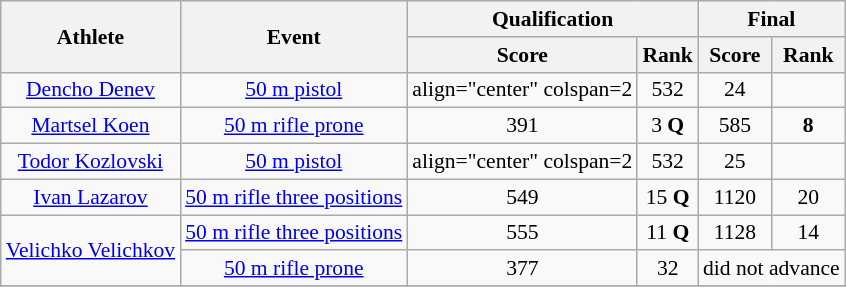<table class="wikitable" style="font-size:90%; text-align:center;">
<tr>
<th rowspan="2">Athlete</th>
<th rowspan="2">Event</th>
<th colspan="2">Qualification</th>
<th colspan="2">Final</th>
</tr>
<tr>
<th>Score</th>
<th>Rank</th>
<th>Score</th>
<th>Rank</th>
</tr>
<tr>
<td rowspan=1><a href='#'>Dencho Denev</a></td>
<td rowspan=1><a href='#'>50 m pistol</a></td>
<td>align="center" colspan=2 </td>
<td align="center">532</td>
<td align="center">24</td>
</tr>
<tr>
<td rowspan=1><a href='#'>Martsel Koen</a></td>
<td><a href='#'>50 m rifle prone</a></td>
<td align="center">391</td>
<td align="center">3 <strong>Q</strong></td>
<td align="center">585</td>
<td align="center"><strong>8</strong></td>
</tr>
<tr>
<td rowspan=1><a href='#'>Todor Kozlovski</a></td>
<td rowspan=1><a href='#'>50 m pistol</a></td>
<td>align="center" colspan=2 </td>
<td align="center">532</td>
<td align="center">25</td>
</tr>
<tr>
<td rowspan=1><a href='#'>Ivan Lazarov</a></td>
<td><a href='#'>50 m rifle three positions</a></td>
<td align="center">549</td>
<td align="center">15 <strong>Q</strong></td>
<td align="center">1120</td>
<td align="center">20</td>
</tr>
<tr>
<td rowspan=2><a href='#'>Velichko Velichkov</a></td>
<td><a href='#'>50 m rifle three positions</a></td>
<td align="center">555</td>
<td align="center">11 <strong>Q</strong></td>
<td align="center">1128</td>
<td align="center">14</td>
</tr>
<tr>
<td><a href='#'>50 m rifle prone</a></td>
<td align="center">377</td>
<td align="center">32</td>
<td align="center" colspan=2>did not advance</td>
</tr>
<tr>
</tr>
</table>
